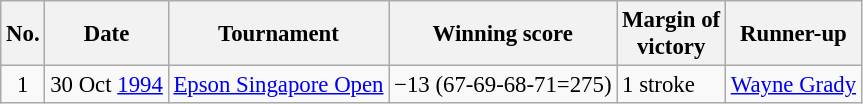<table class="wikitable" style="font-size:95%;">
<tr>
<th>No.</th>
<th>Date</th>
<th>Tournament</th>
<th>Winning score</th>
<th>Margin of<br> victory</th>
<th>Runner-up</th>
</tr>
<tr>
<td align=center>1</td>
<td align=right>30 Oct <a href='#'>1994</a></td>
<td><a href='#'>Epson Singapore Open</a></td>
<td>−13 (67-69-68-71=275)</td>
<td>1 stroke</td>
<td> <a href='#'>Wayne Grady</a></td>
</tr>
</table>
